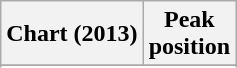<table class="wikitable sortable plainrowheaders" style="text-align:center">
<tr>
<th scope="col">Chart (2013)</th>
<th scope="col">Peak<br> position</th>
</tr>
<tr>
</tr>
<tr>
</tr>
<tr>
</tr>
</table>
